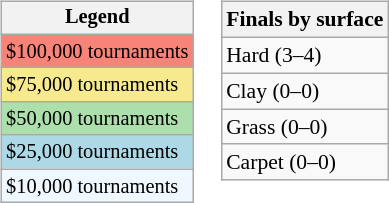<table>
<tr valign=top>
<td><br><table class=wikitable style="font-size:85%">
<tr>
<th>Legend</th>
</tr>
<tr style="background:#f88379;">
<td>$100,000 tournaments</td>
</tr>
<tr style="background:#f7e98e;">
<td>$75,000 tournaments</td>
</tr>
<tr style="background:#addfad;">
<td>$50,000 tournaments</td>
</tr>
<tr style="background:lightblue;">
<td>$25,000 tournaments</td>
</tr>
<tr style="background:#f0f8ff;">
<td>$10,000 tournaments</td>
</tr>
</table>
</td>
<td><br><table class=wikitable style="font-size:90%">
<tr>
<th>Finals by surface</th>
</tr>
<tr>
<td>Hard (3–4)</td>
</tr>
<tr>
<td>Clay (0–0)</td>
</tr>
<tr>
<td>Grass (0–0)</td>
</tr>
<tr>
<td>Carpet (0–0)</td>
</tr>
</table>
</td>
</tr>
</table>
